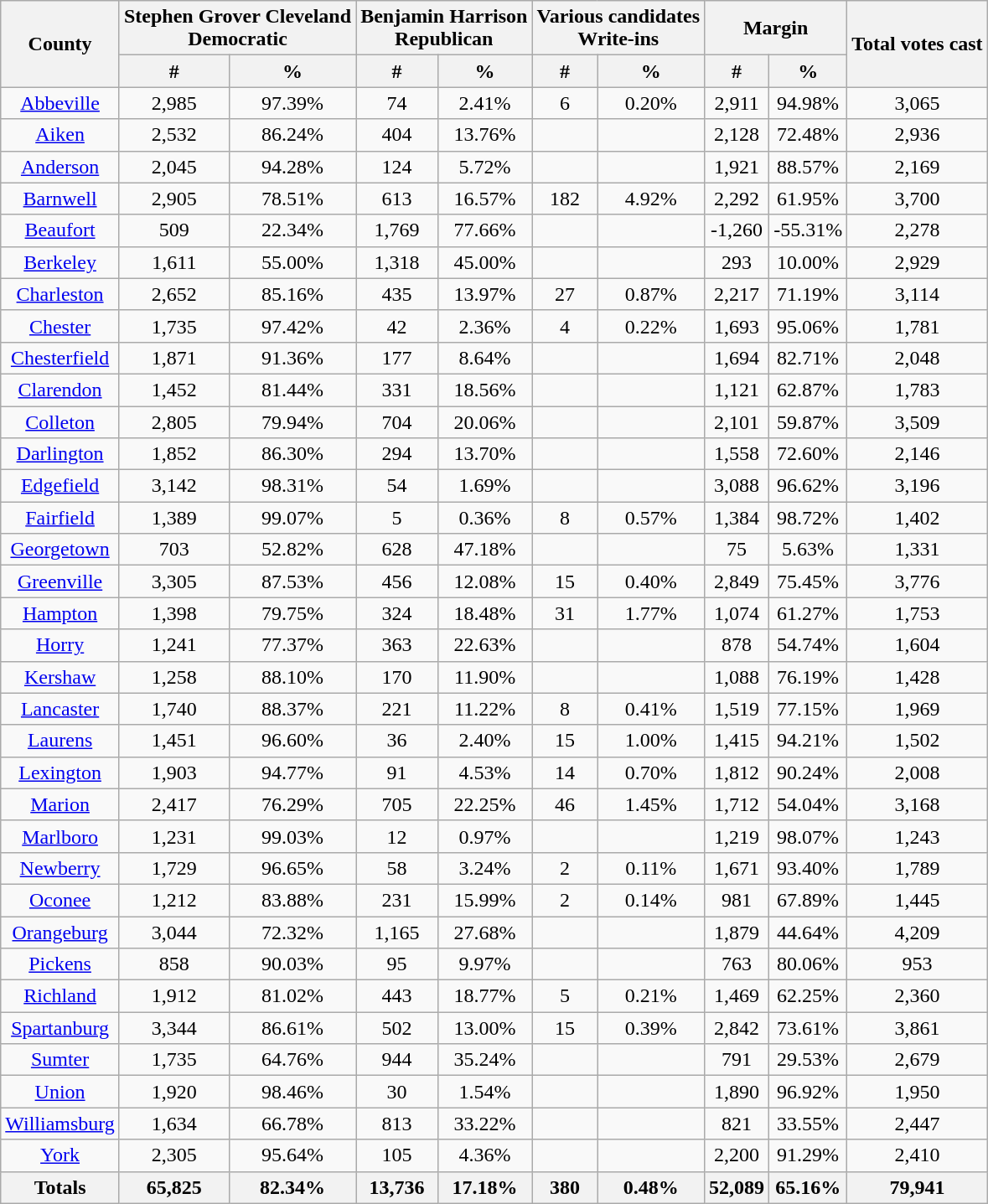<table class="wikitable sortable mw-collapsible mw-collapsed">
<tr>
<th rowspan="2">County</th>
<th colspan="2">Stephen Grover Cleveland<br>Democratic</th>
<th colspan="2">Benjamin Harrison<br>Republican</th>
<th colspan="2">Various candidates<br>Write-ins</th>
<th colspan="2">Margin</th>
<th rowspan="2">Total votes cast</th>
</tr>
<tr>
<th data-sort-type="number">#</th>
<th data-sort-type="number">%</th>
<th data-sort-type="number">#</th>
<th data-sort-type="number">%</th>
<th data-sort-type="number">#</th>
<th data-sort-type="number">%</th>
<th data-sort-type="number">#</th>
<th data-sort-type="number">%</th>
</tr>
<tr style="text-align:center;">
<td><a href='#'>Abbeville</a></td>
<td>2,985</td>
<td>97.39%</td>
<td>74</td>
<td>2.41%</td>
<td>6</td>
<td>0.20%</td>
<td>2,911</td>
<td>94.98%</td>
<td>3,065</td>
</tr>
<tr style="text-align:center;">
<td><a href='#'>Aiken</a></td>
<td>2,532</td>
<td>86.24%</td>
<td>404</td>
<td>13.76%</td>
<td></td>
<td></td>
<td>2,128</td>
<td>72.48%</td>
<td>2,936</td>
</tr>
<tr style="text-align:center;">
<td><a href='#'>Anderson</a></td>
<td>2,045</td>
<td>94.28%</td>
<td>124</td>
<td>5.72%</td>
<td></td>
<td></td>
<td>1,921</td>
<td>88.57%</td>
<td>2,169</td>
</tr>
<tr style="text-align:center;">
<td><a href='#'>Barnwell</a></td>
<td>2,905</td>
<td>78.51%</td>
<td>613</td>
<td>16.57%</td>
<td>182</td>
<td>4.92%</td>
<td>2,292</td>
<td>61.95%</td>
<td>3,700</td>
</tr>
<tr style="text-align:center;">
<td><a href='#'>Beaufort</a></td>
<td>509</td>
<td>22.34%</td>
<td>1,769</td>
<td>77.66%</td>
<td></td>
<td></td>
<td>-1,260</td>
<td>-55.31%</td>
<td>2,278</td>
</tr>
<tr style="text-align:center;">
<td><a href='#'>Berkeley</a></td>
<td>1,611</td>
<td>55.00%</td>
<td>1,318</td>
<td>45.00%</td>
<td></td>
<td></td>
<td>293</td>
<td>10.00%</td>
<td>2,929</td>
</tr>
<tr style="text-align:center;">
<td><a href='#'>Charleston</a></td>
<td>2,652</td>
<td>85.16%</td>
<td>435</td>
<td>13.97%</td>
<td>27</td>
<td>0.87%</td>
<td>2,217</td>
<td>71.19%</td>
<td>3,114</td>
</tr>
<tr style="text-align:center;">
<td><a href='#'>Chester</a></td>
<td>1,735</td>
<td>97.42%</td>
<td>42</td>
<td>2.36%</td>
<td>4</td>
<td>0.22%</td>
<td>1,693</td>
<td>95.06%</td>
<td>1,781</td>
</tr>
<tr style="text-align:center;">
<td><a href='#'>Chesterfield</a></td>
<td>1,871</td>
<td>91.36%</td>
<td>177</td>
<td>8.64%</td>
<td></td>
<td></td>
<td>1,694</td>
<td>82.71%</td>
<td>2,048</td>
</tr>
<tr style="text-align:center;">
<td><a href='#'>Clarendon</a></td>
<td>1,452</td>
<td>81.44%</td>
<td>331</td>
<td>18.56%</td>
<td></td>
<td></td>
<td>1,121</td>
<td>62.87%</td>
<td>1,783</td>
</tr>
<tr style="text-align:center;">
<td><a href='#'>Colleton</a></td>
<td>2,805</td>
<td>79.94%</td>
<td>704</td>
<td>20.06%</td>
<td></td>
<td></td>
<td>2,101</td>
<td>59.87%</td>
<td>3,509</td>
</tr>
<tr style="text-align:center;">
<td><a href='#'>Darlington</a></td>
<td>1,852</td>
<td>86.30%</td>
<td>294</td>
<td>13.70%</td>
<td></td>
<td></td>
<td>1,558</td>
<td>72.60%</td>
<td>2,146</td>
</tr>
<tr style="text-align:center;">
<td><a href='#'>Edgefield</a></td>
<td>3,142</td>
<td>98.31%</td>
<td>54</td>
<td>1.69%</td>
<td></td>
<td></td>
<td>3,088</td>
<td>96.62%</td>
<td>3,196</td>
</tr>
<tr style="text-align:center;">
<td><a href='#'>Fairfield</a></td>
<td>1,389</td>
<td>99.07%</td>
<td>5</td>
<td>0.36%</td>
<td>8</td>
<td>0.57%</td>
<td>1,384</td>
<td>98.72%</td>
<td>1,402</td>
</tr>
<tr style="text-align:center;">
<td><a href='#'>Georgetown</a></td>
<td>703</td>
<td>52.82%</td>
<td>628</td>
<td>47.18%</td>
<td></td>
<td></td>
<td>75</td>
<td>5.63%</td>
<td>1,331</td>
</tr>
<tr style="text-align:center;">
<td><a href='#'>Greenville</a></td>
<td>3,305</td>
<td>87.53%</td>
<td>456</td>
<td>12.08%</td>
<td>15</td>
<td>0.40%</td>
<td>2,849</td>
<td>75.45%</td>
<td>3,776</td>
</tr>
<tr style="text-align:center;">
<td><a href='#'>Hampton</a></td>
<td>1,398</td>
<td>79.75%</td>
<td>324</td>
<td>18.48%</td>
<td>31</td>
<td>1.77%</td>
<td>1,074</td>
<td>61.27%</td>
<td>1,753</td>
</tr>
<tr style="text-align:center;">
<td><a href='#'>Horry</a></td>
<td>1,241</td>
<td>77.37%</td>
<td>363</td>
<td>22.63%</td>
<td></td>
<td></td>
<td>878</td>
<td>54.74%</td>
<td>1,604</td>
</tr>
<tr style="text-align:center;">
<td><a href='#'>Kershaw</a></td>
<td>1,258</td>
<td>88.10%</td>
<td>170</td>
<td>11.90%</td>
<td></td>
<td></td>
<td>1,088</td>
<td>76.19%</td>
<td>1,428</td>
</tr>
<tr style="text-align:center;">
<td><a href='#'>Lancaster</a></td>
<td>1,740</td>
<td>88.37%</td>
<td>221</td>
<td>11.22%</td>
<td>8</td>
<td>0.41%</td>
<td>1,519</td>
<td>77.15%</td>
<td>1,969</td>
</tr>
<tr style="text-align:center;">
<td><a href='#'>Laurens</a></td>
<td>1,451</td>
<td>96.60%</td>
<td>36</td>
<td>2.40%</td>
<td>15</td>
<td>1.00%</td>
<td>1,415</td>
<td>94.21%</td>
<td>1,502</td>
</tr>
<tr style="text-align:center;">
<td><a href='#'>Lexington</a></td>
<td>1,903</td>
<td>94.77%</td>
<td>91</td>
<td>4.53%</td>
<td>14</td>
<td>0.70%</td>
<td>1,812</td>
<td>90.24%</td>
<td>2,008</td>
</tr>
<tr style="text-align:center;">
<td><a href='#'>Marion</a></td>
<td>2,417</td>
<td>76.29%</td>
<td>705</td>
<td>22.25%</td>
<td>46</td>
<td>1.45%</td>
<td>1,712</td>
<td>54.04%</td>
<td>3,168</td>
</tr>
<tr style="text-align:center;">
<td><a href='#'>Marlboro</a></td>
<td>1,231</td>
<td>99.03%</td>
<td>12</td>
<td>0.97%</td>
<td></td>
<td></td>
<td>1,219</td>
<td>98.07%</td>
<td>1,243</td>
</tr>
<tr style="text-align:center;">
<td><a href='#'>Newberry</a></td>
<td>1,729</td>
<td>96.65%</td>
<td>58</td>
<td>3.24%</td>
<td>2</td>
<td>0.11%</td>
<td>1,671</td>
<td>93.40%</td>
<td>1,789</td>
</tr>
<tr style="text-align:center;">
<td><a href='#'>Oconee</a></td>
<td>1,212</td>
<td>83.88%</td>
<td>231</td>
<td>15.99%</td>
<td>2</td>
<td>0.14%</td>
<td>981</td>
<td>67.89%</td>
<td>1,445</td>
</tr>
<tr style="text-align:center;">
<td><a href='#'>Orangeburg</a></td>
<td>3,044</td>
<td>72.32%</td>
<td>1,165</td>
<td>27.68%</td>
<td></td>
<td></td>
<td>1,879</td>
<td>44.64%</td>
<td>4,209</td>
</tr>
<tr style="text-align:center;">
<td><a href='#'>Pickens</a></td>
<td>858</td>
<td>90.03%</td>
<td>95</td>
<td>9.97%</td>
<td></td>
<td></td>
<td>763</td>
<td>80.06%</td>
<td>953</td>
</tr>
<tr style="text-align:center;">
<td><a href='#'>Richland</a></td>
<td>1,912</td>
<td>81.02%</td>
<td>443</td>
<td>18.77%</td>
<td>5</td>
<td>0.21%</td>
<td>1,469</td>
<td>62.25%</td>
<td>2,360</td>
</tr>
<tr style="text-align:center;">
<td><a href='#'>Spartanburg</a></td>
<td>3,344</td>
<td>86.61%</td>
<td>502</td>
<td>13.00%</td>
<td>15</td>
<td>0.39%</td>
<td>2,842</td>
<td>73.61%</td>
<td>3,861</td>
</tr>
<tr style="text-align:center;">
<td><a href='#'>Sumter</a></td>
<td>1,735</td>
<td>64.76%</td>
<td>944</td>
<td>35.24%</td>
<td></td>
<td></td>
<td>791</td>
<td>29.53%</td>
<td>2,679</td>
</tr>
<tr style="text-align:center;">
<td><a href='#'>Union</a></td>
<td>1,920</td>
<td>98.46%</td>
<td>30</td>
<td>1.54%</td>
<td></td>
<td></td>
<td>1,890</td>
<td>96.92%</td>
<td>1,950</td>
</tr>
<tr style="text-align:center;">
<td><a href='#'>Williamsburg</a></td>
<td>1,634</td>
<td>66.78%</td>
<td>813</td>
<td>33.22%</td>
<td></td>
<td></td>
<td>821</td>
<td>33.55%</td>
<td>2,447</td>
</tr>
<tr style="text-align:center;">
<td><a href='#'>York</a></td>
<td>2,305</td>
<td>95.64%</td>
<td>105</td>
<td>4.36%</td>
<td></td>
<td></td>
<td>2,200</td>
<td>91.29%</td>
<td>2,410</td>
</tr>
<tr>
<th>Totals</th>
<th>65,825</th>
<th>82.34%</th>
<th>13,736</th>
<th>17.18%</th>
<th>380</th>
<th>0.48%</th>
<th>52,089</th>
<th>65.16%</th>
<th>79,941</th>
</tr>
</table>
